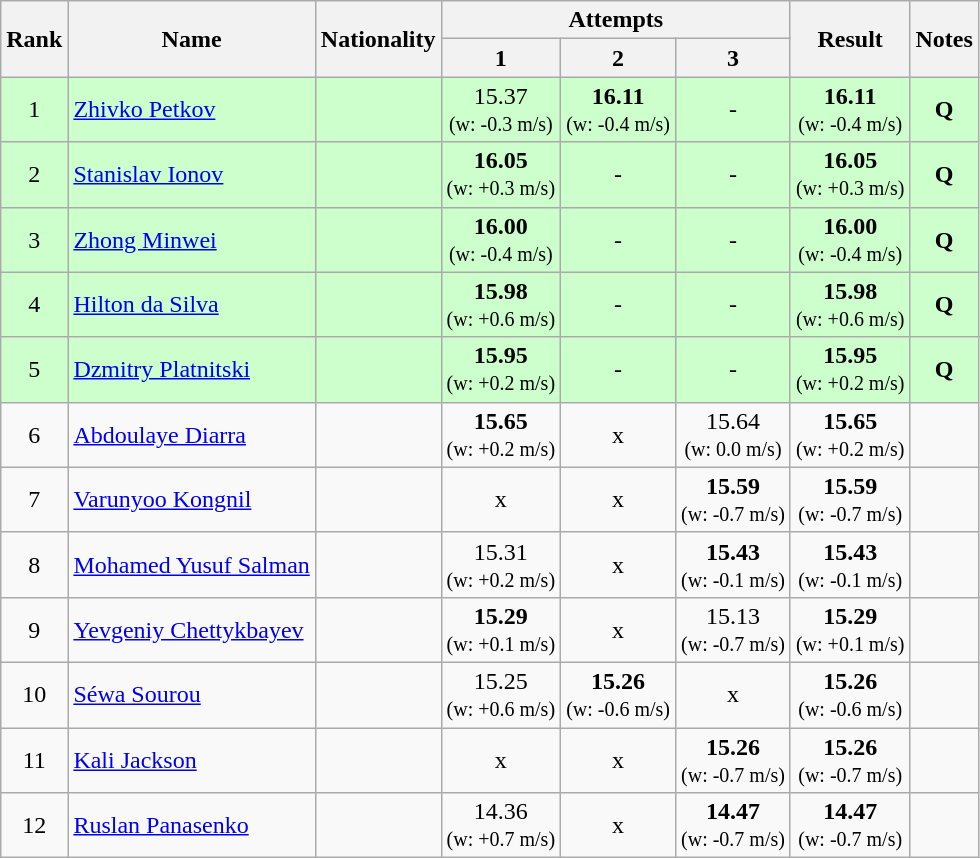<table class="wikitable sortable" style="text-align:center">
<tr>
<th rowspan=2>Rank</th>
<th rowspan=2>Name</th>
<th rowspan=2>Nationality</th>
<th colspan=3>Attempts</th>
<th rowspan=2>Result</th>
<th rowspan=2>Notes</th>
</tr>
<tr>
<th>1</th>
<th>2</th>
<th>3</th>
</tr>
<tr bgcolor=ccffcc>
<td>1</td>
<td align=left><a href='#'>Zhivko Petkov</a></td>
<td align=left></td>
<td>15.37<br><small>(w: -0.3 m/s)</small></td>
<td><strong>16.11</strong><br><small>(w: -0.4 m/s)</small></td>
<td>-</td>
<td><strong>16.11</strong> <br><small>(w: -0.4 m/s)</small></td>
<td><strong>Q</strong></td>
</tr>
<tr bgcolor=ccffcc>
<td>2</td>
<td align=left><a href='#'>Stanislav Ionov</a></td>
<td align=left></td>
<td><strong>16.05</strong><br><small>(w: +0.3 m/s)</small></td>
<td>-</td>
<td>-</td>
<td><strong>16.05</strong> <br><small>(w: +0.3 m/s)</small></td>
<td><strong>Q</strong></td>
</tr>
<tr bgcolor=ccffcc>
<td>3</td>
<td align=left><a href='#'>Zhong Minwei</a></td>
<td align=left></td>
<td><strong>16.00</strong><br><small>(w: -0.4 m/s)</small></td>
<td>-</td>
<td>-</td>
<td><strong>16.00</strong> <br><small>(w: -0.4 m/s)</small></td>
<td><strong>Q</strong></td>
</tr>
<tr bgcolor=ccffcc>
<td>4</td>
<td align=left><a href='#'>Hilton da Silva</a></td>
<td align=left></td>
<td><strong>15.98</strong><br><small>(w: +0.6 m/s)</small></td>
<td>-</td>
<td>-</td>
<td><strong>15.98</strong> <br><small>(w: +0.6 m/s)</small></td>
<td><strong>Q</strong></td>
</tr>
<tr bgcolor=ccffcc>
<td>5</td>
<td align=left><a href='#'>Dzmitry Platnitski</a></td>
<td align=left></td>
<td><strong>15.95</strong><br><small>(w: +0.2 m/s)</small></td>
<td>-</td>
<td>-</td>
<td><strong>15.95</strong> <br><small>(w: +0.2 m/s)</small></td>
<td><strong>Q</strong></td>
</tr>
<tr>
<td>6</td>
<td align=left><a href='#'>Abdoulaye Diarra</a></td>
<td align=left></td>
<td><strong>15.65</strong><br><small>(w: +0.2 m/s)</small></td>
<td>x</td>
<td>15.64<br><small>(w: 0.0 m/s)</small></td>
<td><strong>15.65</strong> <br><small>(w: +0.2 m/s)</small></td>
<td></td>
</tr>
<tr>
<td>7</td>
<td align=left><a href='#'>Varunyoo Kongnil</a></td>
<td align=left></td>
<td>x</td>
<td>x</td>
<td><strong>15.59</strong><br><small>(w: -0.7 m/s)</small></td>
<td><strong>15.59</strong> <br><small>(w: -0.7 m/s)</small></td>
<td></td>
</tr>
<tr>
<td>8</td>
<td align=left><a href='#'>Mohamed Yusuf Salman</a></td>
<td align=left></td>
<td>15.31<br><small>(w: +0.2 m/s)</small></td>
<td>x</td>
<td><strong>15.43</strong><br><small>(w: -0.1 m/s)</small></td>
<td><strong>15.43</strong> <br><small>(w: -0.1 m/s)</small></td>
<td></td>
</tr>
<tr>
<td>9</td>
<td align=left><a href='#'>Yevgeniy Chettykbayev</a></td>
<td align=left></td>
<td><strong>15.29</strong><br><small>(w: +0.1 m/s)</small></td>
<td>x</td>
<td>15.13<br><small>(w: -0.7 m/s)</small></td>
<td><strong>15.29</strong> <br><small>(w: +0.1 m/s)</small></td>
<td></td>
</tr>
<tr>
<td>10</td>
<td align=left><a href='#'>Séwa Sourou</a></td>
<td align=left></td>
<td>15.25<br><small>(w: +0.6 m/s)</small></td>
<td><strong>15.26</strong><br><small>(w: -0.6 m/s)</small></td>
<td>x</td>
<td><strong>15.26</strong> <br><small>(w: -0.6 m/s)</small></td>
<td></td>
</tr>
<tr>
<td>11</td>
<td align=left><a href='#'>Kali Jackson</a></td>
<td align=left></td>
<td>x</td>
<td>x</td>
<td><strong>15.26</strong><br><small>(w: -0.7 m/s)</small></td>
<td><strong>15.26</strong> <br><small>(w: -0.7 m/s)</small></td>
<td></td>
</tr>
<tr>
<td>12</td>
<td align=left><a href='#'>Ruslan Panasenko</a></td>
<td align=left></td>
<td>14.36<br><small>(w: +0.7 m/s)</small></td>
<td>x</td>
<td><strong>14.47</strong><br><small>(w: -0.7 m/s)</small></td>
<td><strong>14.47</strong> <br><small>(w: -0.7 m/s)</small></td>
<td></td>
</tr>
</table>
